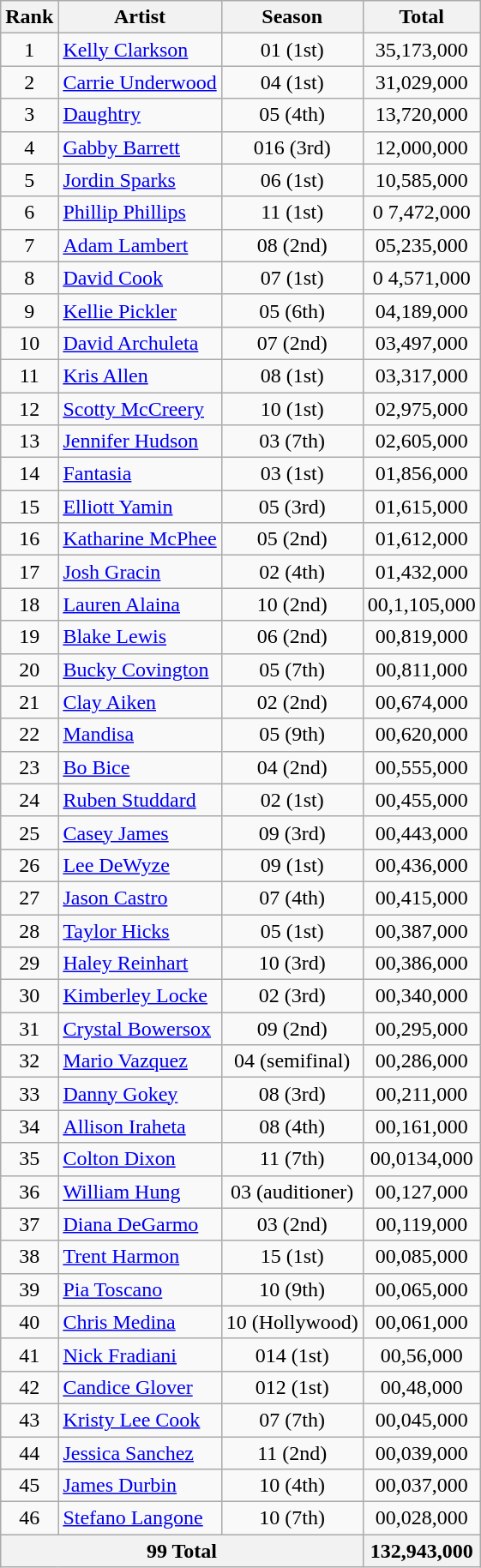<table class="wikitable sortable" style="text-align:center;">
<tr>
<th>Rank</th>
<th>Artist</th>
<th>Season</th>
<th>Total</th>
</tr>
<tr>
<td>1</td>
<td style="text-align:left;"><a href='#'>Kelly Clarkson</a></td>
<td><span>0</span>1 (1st)</td>
<td>35,173,000</td>
</tr>
<tr>
<td>2</td>
<td style="text-align:left;"><a href='#'>Carrie Underwood</a></td>
<td><span>0</span>4 (1st)</td>
<td>31,029,000</td>
</tr>
<tr>
<td>3</td>
<td style="text-align:left;"><a href='#'>Daughtry</a></td>
<td><span>0</span>5 (4th)</td>
<td>13,720,000</td>
</tr>
<tr>
<td>4</td>
<td style="text-align:left;"><a href='#'>Gabby Barrett</a></td>
<td><span>0</span>16 (3rd)</td>
<td>12,000,000</td>
</tr>
<tr>
<td>5</td>
<td style="text-align:left;"><a href='#'>Jordin Sparks</a></td>
<td><span>0</span>6 (1st)</td>
<td>10,585,000</td>
</tr>
<tr>
<td>6</td>
<td style="text-align:left;"><a href='#'>Phillip Phillips</a></td>
<td>11 (1st)</td>
<td><span>0</span> 7,472,000</td>
</tr>
<tr>
<td>7</td>
<td style="text-align:left;"><a href='#'>Adam Lambert</a></td>
<td><span>0</span>8 (2nd)</td>
<td><span>0</span>5,235,000</td>
</tr>
<tr>
<td>8</td>
<td style="text-align:left;"><a href='#'>David Cook</a></td>
<td><span>0</span>7 (1st)</td>
<td><span>0</span> 4,571,000</td>
</tr>
<tr>
<td>9</td>
<td style="text-align:left;"><a href='#'>Kellie Pickler</a></td>
<td><span>0</span>5 (6th)</td>
<td><span>0</span>4,189,000</td>
</tr>
<tr>
<td>10</td>
<td style="text-align:left;"><a href='#'>David Archuleta</a></td>
<td><span>0</span>7 (2nd)</td>
<td><span>0</span>3,497,000</td>
</tr>
<tr>
<td>11</td>
<td style="text-align:left;"><a href='#'>Kris Allen</a></td>
<td><span>0</span>8 (1st)</td>
<td><span>0</span>3,317,000</td>
</tr>
<tr>
<td>12</td>
<td style="text-align:left;"><a href='#'>Scotty McCreery</a></td>
<td>10 (1st)</td>
<td><span>0</span>2,975,000</td>
</tr>
<tr>
<td>13</td>
<td style="text-align:left;"><a href='#'>Jennifer Hudson</a></td>
<td><span>0</span>3 (7th)</td>
<td><span>0</span>2,605,000</td>
</tr>
<tr>
<td>14</td>
<td style="text-align:left;"><a href='#'>Fantasia</a></td>
<td><span>0</span>3 (1st)</td>
<td><span>0</span>1,856,000</td>
</tr>
<tr>
<td>15</td>
<td style="text-align:left;"><a href='#'>Elliott Yamin</a></td>
<td><span>0</span>5 (3rd)</td>
<td><span>0</span>1,615,000</td>
</tr>
<tr>
<td>16</td>
<td style="text-align:left;"><a href='#'>Katharine McPhee</a></td>
<td><span>0</span>5 (2nd)</td>
<td><span>0</span>1,612,000</td>
</tr>
<tr>
<td>17</td>
<td style="text-align:left;"><a href='#'>Josh Gracin</a></td>
<td><span>0</span>2 (4th)</td>
<td><span>0</span>1,432,000</td>
</tr>
<tr>
<td>18</td>
<td style="text-align:left;"><a href='#'>Lauren Alaina</a></td>
<td>10 (2nd)</td>
<td><span>00,</span>1,105,000</td>
</tr>
<tr>
<td>19</td>
<td style="text-align:left;"><a href='#'>Blake Lewis</a></td>
<td><span>0</span>6 (2nd)</td>
<td><span>00,</span>819,000</td>
</tr>
<tr>
<td>20</td>
<td style="text-align:left;"><a href='#'>Bucky Covington</a></td>
<td><span>0</span>5 (7th)</td>
<td><span>00,</span>811,000</td>
</tr>
<tr>
<td>21</td>
<td style="text-align:left;"><a href='#'>Clay Aiken</a></td>
<td><span>0</span>2 (2nd)</td>
<td><span>00,</span>674,000</td>
</tr>
<tr>
<td>22</td>
<td style="text-align:left;"><a href='#'>Mandisa</a></td>
<td><span>0</span>5 (9th)</td>
<td><span>00,</span>620,000</td>
</tr>
<tr>
<td>23</td>
<td style="text-align:left;"><a href='#'>Bo Bice</a></td>
<td><span>0</span>4 (2nd)</td>
<td><span>00,</span>555,000</td>
</tr>
<tr>
<td>24</td>
<td style="text-align:left;"><a href='#'>Ruben Studdard</a></td>
<td><span>0</span>2 (1st)</td>
<td><span>00,</span>455,000</td>
</tr>
<tr>
<td>25</td>
<td style="text-align:left;"><a href='#'>Casey James</a></td>
<td><span>0</span>9 (3rd)</td>
<td><span>00,</span>443,000</td>
</tr>
<tr>
<td>26</td>
<td style="text-align:left;"><a href='#'>Lee DeWyze</a></td>
<td><span>0</span>9 (1st)</td>
<td><span>00,</span>436,000</td>
</tr>
<tr>
<td>27</td>
<td style="text-align:left;"><a href='#'>Jason Castro</a></td>
<td><span>0</span>7 (4th)</td>
<td><span>00,</span>415,000</td>
</tr>
<tr>
<td>28</td>
<td style="text-align:left;"><a href='#'>Taylor Hicks</a></td>
<td><span>0</span>5 (1st)</td>
<td><span>00,</span>387,000</td>
</tr>
<tr>
<td>29</td>
<td style="text-align:left;"><a href='#'>Haley Reinhart</a></td>
<td>10 (3rd)</td>
<td><span>00,</span>386,000</td>
</tr>
<tr>
<td>30</td>
<td style="text-align:left;"><a href='#'>Kimberley Locke</a></td>
<td><span>0</span>2 (3rd)</td>
<td><span>00,</span>340,000</td>
</tr>
<tr>
<td>31</td>
<td style="text-align:left;"><a href='#'>Crystal Bowersox</a></td>
<td><span>0</span>9 (2nd)</td>
<td><span>00,</span>295,000</td>
</tr>
<tr>
<td>32</td>
<td style="text-align:left;"><a href='#'>Mario Vazquez</a></td>
<td><span>0</span>4 (semifinal)</td>
<td><span>00,</span>286,000</td>
</tr>
<tr>
<td>33</td>
<td style="text-align:left;"><a href='#'>Danny Gokey</a></td>
<td><span>0</span>8 (3rd)</td>
<td><span>00,</span>211,000</td>
</tr>
<tr>
<td>34</td>
<td style="text-align:left;"><a href='#'>Allison Iraheta</a></td>
<td><span>0</span>8 (4th)</td>
<td><span>00,</span>161,000</td>
</tr>
<tr>
<td>35</td>
<td style="text-align:left;"><a href='#'>Colton Dixon</a></td>
<td>11 (7th)</td>
<td><span>00,0</span>134,000</td>
</tr>
<tr>
<td>36</td>
<td style="text-align:left;"><a href='#'>William Hung</a></td>
<td><span>0</span>3 (auditioner)</td>
<td><span>00,</span>127,000</td>
</tr>
<tr>
<td>37</td>
<td style="text-align:left;"><a href='#'>Diana DeGarmo</a></td>
<td><span>0</span>3 (2nd)</td>
<td><span>00,</span>119,000</td>
</tr>
<tr>
<td>38</td>
<td style="text-align:left;"><a href='#'>Trent Harmon</a></td>
<td>15 (1st)</td>
<td><span>00,0</span>85,000</td>
</tr>
<tr>
<td>39</td>
<td style="text-align:left;"><a href='#'>Pia Toscano</a></td>
<td>10 (9th)</td>
<td><span>00,0</span>65,000</td>
</tr>
<tr>
<td>40</td>
<td style="text-align:left;"><a href='#'>Chris Medina</a></td>
<td>10 (Hollywood)</td>
<td><span>00,0</span>61,000</td>
</tr>
<tr>
<td>41</td>
<td style="text-align:left;"><a href='#'>Nick Fradiani</a></td>
<td><span>0</span>14 (1st)</td>
<td><span>00,</span>56,000</td>
</tr>
<tr>
<td>42</td>
<td style="text-align:left;"><a href='#'>Candice Glover</a></td>
<td><span>0</span>12 (1st)</td>
<td><span>00,</span>48,000</td>
</tr>
<tr>
<td>43</td>
<td style="text-align:left;"><a href='#'>Kristy Lee Cook</a></td>
<td><span>0</span>7 (7th)</td>
<td><span>00,0</span>45,000</td>
</tr>
<tr>
<td>44</td>
<td style="text-align:left;"><a href='#'>Jessica Sanchez</a></td>
<td>11 (2nd)</td>
<td><span>00,0</span>39,000</td>
</tr>
<tr>
<td>45</td>
<td style="text-align:left;"><a href='#'>James Durbin</a></td>
<td>10 (4th)</td>
<td><span>00,0</span>37,000</td>
</tr>
<tr>
<td>46</td>
<td style="text-align:left;"><a href='#'>Stefano Langone</a></td>
<td>10 (7th)</td>
<td><span>00,0</span>28,000</td>
</tr>
<tr>
<th style="text-align:center;" colspan="3"><span>99</span> Total</th>
<th style="text-align:center;">132,943,000</th>
</tr>
</table>
